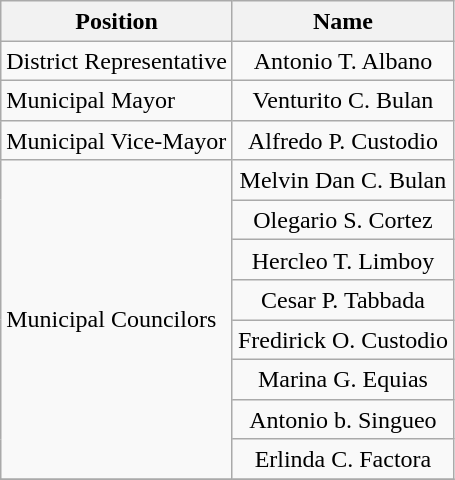<table class="wikitable" style="line-height:1.20em; font-size:100%;">
<tr>
<th>Position</th>
<th>Name</th>
</tr>
<tr>
<td>District Representative</td>
<td style="text-align:center;">Antonio T. Albano</td>
</tr>
<tr>
<td>Municipal Mayor</td>
<td style="text-align:center;">Venturito C. Bulan</td>
</tr>
<tr>
<td>Municipal Vice-Mayor</td>
<td style="text-align:center;">Alfredo P. Custodio</td>
</tr>
<tr>
<td rowspan=8>Municipal Councilors</td>
<td style="text-align:center;">Melvin Dan C. Bulan</td>
</tr>
<tr>
<td style="text-align:center;">Olegario S. Cortez</td>
</tr>
<tr>
<td style="text-align:center;">Hercleo T. Limboy</td>
</tr>
<tr>
<td style="text-align:center;">Cesar P. Tabbada</td>
</tr>
<tr>
<td style="text-align:center;">Fredirick O. Custodio</td>
</tr>
<tr>
<td style="text-align:center;">Marina G. Equias</td>
</tr>
<tr>
<td style="text-align:center;">Antonio b. Singueo</td>
</tr>
<tr>
<td style="text-align:center;">Erlinda C. Factora</td>
</tr>
<tr>
</tr>
</table>
